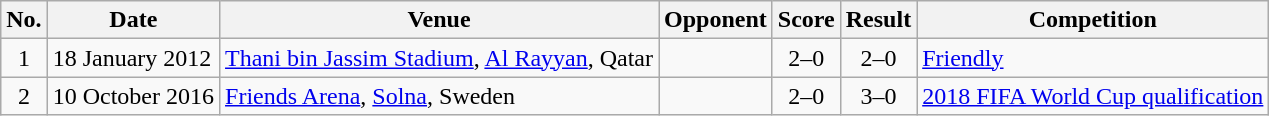<table class="wikitable sortable">
<tr>
<th scope="col">No.</th>
<th scope="col">Date</th>
<th scope="col">Venue</th>
<th scope="col">Opponent</th>
<th scope="col">Score</th>
<th scope="col">Result</th>
<th scope="col">Competition</th>
</tr>
<tr>
<td style="text-align:center">1</td>
<td>18 January 2012</td>
<td><a href='#'>Thani bin Jassim Stadium</a>, <a href='#'>Al Rayyan</a>, Qatar</td>
<td></td>
<td style="text-align:center">2–0</td>
<td style="text-align:center">2–0</td>
<td><a href='#'>Friendly</a></td>
</tr>
<tr>
<td style="text-align:center">2</td>
<td>10 October 2016</td>
<td><a href='#'>Friends Arena</a>, <a href='#'>Solna</a>, Sweden</td>
<td></td>
<td style="text-align:center">2–0</td>
<td style="text-align:center">3–0</td>
<td><a href='#'>2018 FIFA World Cup qualification</a></td>
</tr>
</table>
